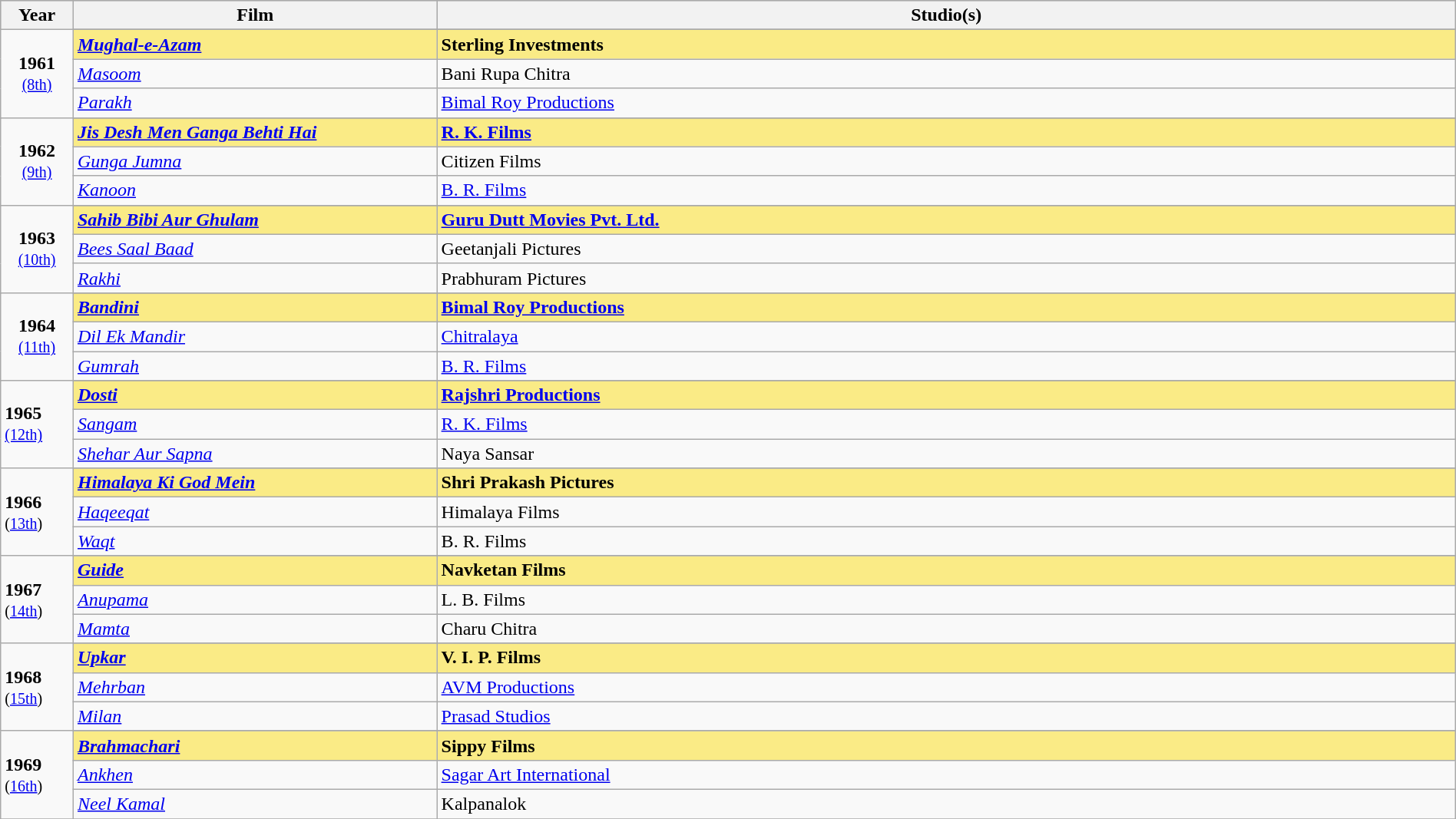<table class="wikitable" style="width:100%">
<tr bgcolor="#bebebe">
<th width="5%">Year</th>
<th width="25%">Film</th>
<th width="70%">Studio(s)</th>
</tr>
<tr>
<td rowspan=4 style="text-align:center"><strong>1961</strong><br><small><a href='#'>(8th)</a></small></td>
</tr>
<tr style="background:#FAEB86">
<td><strong><em><a href='#'>Mughal-e-Azam</a></em></strong></td>
<td><strong>Sterling Investments</strong></td>
</tr>
<tr>
<td><em><a href='#'>Masoom</a></em></td>
<td>Bani Rupa Chitra</td>
</tr>
<tr>
<td><em><a href='#'>Parakh</a></em></td>
<td><a href='#'>Bimal Roy Productions</a></td>
</tr>
<tr>
<td rowspan=4 style="text-align:center"><strong>1962</strong><br><small><a href='#'>(9th)</a></small></td>
</tr>
<tr style="background:#FAEB86">
<td><strong><em><a href='#'>Jis Desh Men Ganga Behti Hai</a></em></strong></td>
<td><strong><a href='#'>R. K. Films</a></strong></td>
</tr>
<tr>
<td><em><a href='#'>Gunga Jumna</a></em></td>
<td>Citizen Films</td>
</tr>
<tr>
<td><em><a href='#'>Kanoon</a></em></td>
<td><a href='#'>B. R. Films</a></td>
</tr>
<tr>
<td rowspan=4 style="text-align:center"><strong>1963</strong><br><small><a href='#'>(10th)</a></small></td>
</tr>
<tr style="background:#FAEB86">
<td><strong><em><a href='#'>Sahib Bibi Aur Ghulam</a></em></strong></td>
<td><strong><a href='#'>Guru Dutt Movies Pvt. Ltd.</a></strong></td>
</tr>
<tr>
<td><em><a href='#'>Bees Saal Baad</a></em></td>
<td>Geetanjali Pictures</td>
</tr>
<tr>
<td><em><a href='#'>Rakhi</a></em></td>
<td>Prabhuram Pictures</td>
</tr>
<tr>
<td rowspan=4 style="text-align:center"><strong>1964</strong><br><small><a href='#'>(11th)</a></small></td>
</tr>
<tr style="background:#FAEB86">
<td><strong><em><a href='#'>Bandini</a></em></strong></td>
<td><strong><a href='#'>Bimal Roy Productions</a></strong></td>
</tr>
<tr>
<td><em><a href='#'>Dil Ek Mandir</a></em></td>
<td><a href='#'>Chitralaya</a></td>
</tr>
<tr>
<td><em><a href='#'>Gumrah</a></em></td>
<td><a href='#'>B. R. Films</a></td>
</tr>
<tr>
<td rowspan="4"><strong>1965</strong><br>  <small><a href='#'>(12th)</a></small></td>
</tr>
<tr style="background:#FAEB86">
<td><strong><em><a href='#'>Dosti</a></em></strong></td>
<td><strong><a href='#'>Rajshri Productions</a></strong></td>
</tr>
<tr>
<td><em><a href='#'>Sangam</a></em></td>
<td><a href='#'>R. K. Films</a></td>
</tr>
<tr>
<td><em><a href='#'>Shehar Aur Sapna</a></em></td>
<td>Naya Sansar</td>
</tr>
<tr>
<td rowspan="4"><strong>1966</strong><br> <small>(<a href='#'>13th</a>)</small></td>
</tr>
<tr style="background:#FAEB86">
<td><strong><em><a href='#'>Himalaya Ki God Mein</a></em></strong></td>
<td><strong>Shri Prakash Pictures</strong></td>
</tr>
<tr>
<td><em><a href='#'>Haqeeqat</a></em></td>
<td>Himalaya Films</td>
</tr>
<tr>
<td><em><a href='#'>Waqt</a></em></td>
<td>B. R. Films</td>
</tr>
<tr>
<td rowspan="4"><strong>1967</strong><br><small>(<a href='#'>14th</a>)</small></td>
</tr>
<tr style="background:#FAEB86">
<td><strong><em><a href='#'>Guide</a></em></strong></td>
<td><strong>Navketan Films</strong></td>
</tr>
<tr>
<td><em><a href='#'>Anupama</a></em></td>
<td>L. B. Films</td>
</tr>
<tr>
<td><em><a href='#'>Mamta</a></em></td>
<td>Charu Chitra</td>
</tr>
<tr>
<td rowspan="4"><strong>1968</strong><br><small>(<a href='#'>15th</a>)</small></td>
</tr>
<tr style="background:#FAEB86">
<td><strong><em><a href='#'>Upkar</a></em></strong></td>
<td><strong>V. I. P. Films</strong></td>
</tr>
<tr>
<td><em><a href='#'>Mehrban</a></em></td>
<td><a href='#'>AVM Productions</a></td>
</tr>
<tr>
<td><em><a href='#'>Milan</a></em></td>
<td><a href='#'>Prasad Studios</a></td>
</tr>
<tr>
<td rowspan="4"><strong>1969</strong><br><small>(<a href='#'>16th</a>)</small></td>
</tr>
<tr style="background:#FAEB86">
<td><strong><em><a href='#'>Brahmachari</a></em></strong></td>
<td><strong>Sippy Films</strong></td>
</tr>
<tr>
<td><em><a href='#'>Ankhen</a></em></td>
<td><a href='#'>Sagar Art International</a></td>
</tr>
<tr>
<td><em><a href='#'>Neel Kamal</a></em></td>
<td>Kalpanalok</td>
</tr>
<tr>
</tr>
</table>
